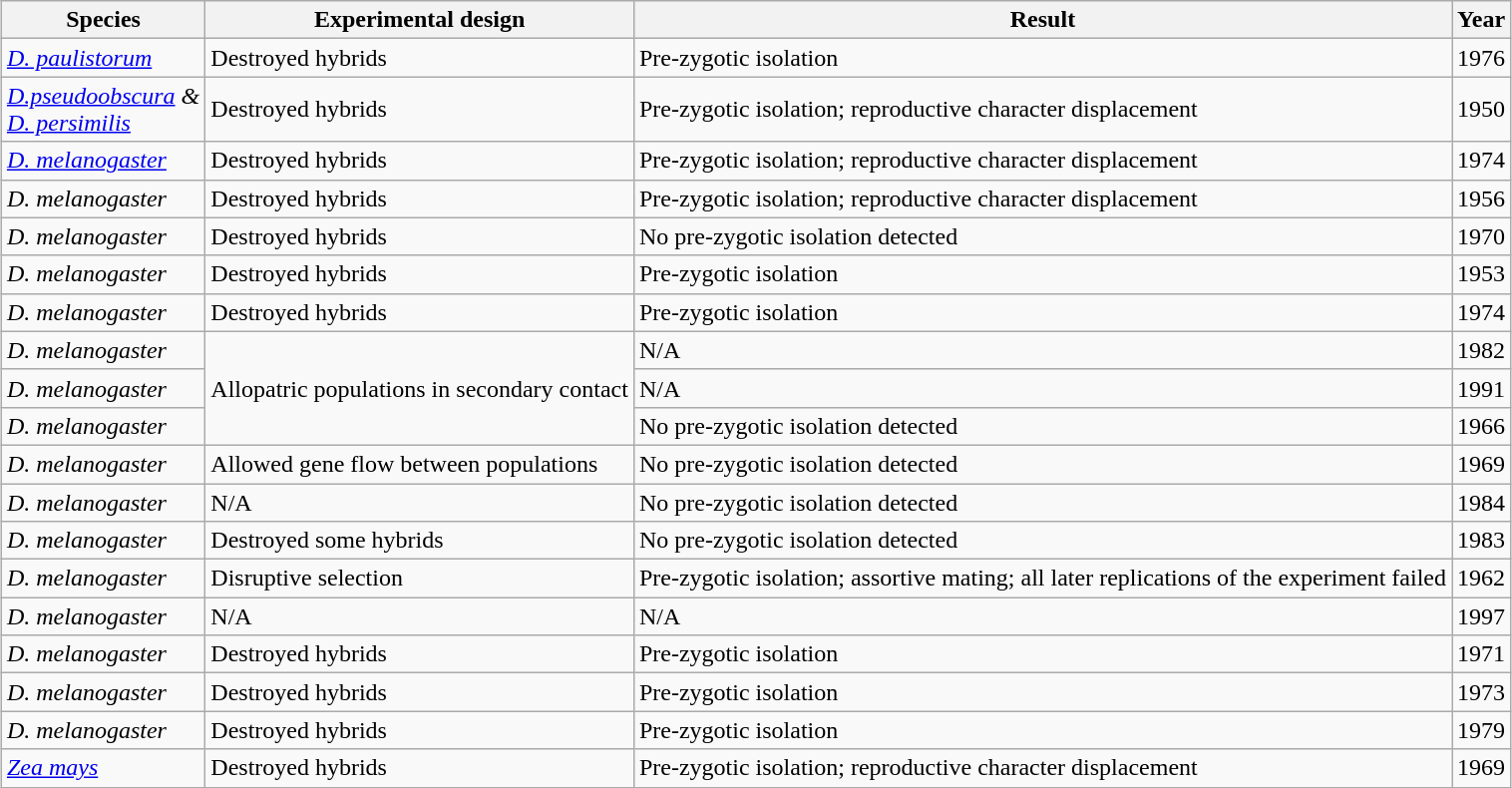<table class="wikitable sortable" style="margin-left: auto; margin-right: auto; border: none;">
<tr>
<th>Species</th>
<th>Experimental design</th>
<th>Result</th>
<th>Year</th>
</tr>
<tr>
<td><em><a href='#'>D. paulistorum</a></em></td>
<td>Destroyed hybrids</td>
<td>Pre-zygotic isolation</td>
<td>1976</td>
</tr>
<tr>
<td><em><a href='#'>D.pseudoobscura</a> &</em><br><em><a href='#'>D. persimilis</a></em></td>
<td>Destroyed hybrids</td>
<td>Pre-zygotic isolation; reproductive character displacement</td>
<td>1950</td>
</tr>
<tr>
<td><em><a href='#'>D. melanogaster</a></em></td>
<td>Destroyed hybrids</td>
<td>Pre-zygotic isolation; reproductive character displacement</td>
<td>1974</td>
</tr>
<tr>
<td><em>D. melanogaster</em></td>
<td>Destroyed hybrids</td>
<td>Pre-zygotic isolation; reproductive character displacement</td>
<td>1956</td>
</tr>
<tr>
<td><em>D. melanogaster</em></td>
<td>Destroyed hybrids</td>
<td>No pre-zygotic isolation detected</td>
<td>1970</td>
</tr>
<tr>
<td><em>D. melanogaster</em></td>
<td>Destroyed hybrids</td>
<td>Pre-zygotic isolation</td>
<td>1953</td>
</tr>
<tr>
<td><em>D. melanogaster</em></td>
<td>Destroyed hybrids</td>
<td>Pre-zygotic isolation</td>
<td>1974</td>
</tr>
<tr>
<td><em>D. melanogaster</em></td>
<td rowspan="3">Allopatric populations in secondary contact</td>
<td>N/A</td>
<td>1982</td>
</tr>
<tr>
<td><em>D. melanogaster</em></td>
<td>N/A</td>
<td>1991</td>
</tr>
<tr>
<td><em>D. melanogaster</em></td>
<td>No pre-zygotic isolation detected</td>
<td>1966</td>
</tr>
<tr>
<td><em>D. melanogaster</em></td>
<td>Allowed gene flow between populations</td>
<td>No pre-zygotic isolation detected</td>
<td>1969</td>
</tr>
<tr>
<td><em>D. melanogaster</em></td>
<td>N/A</td>
<td>No pre-zygotic isolation detected</td>
<td>1984</td>
</tr>
<tr>
<td><em>D. melanogaster</em></td>
<td>Destroyed some hybrids</td>
<td>No pre-zygotic isolation detected</td>
<td>1983</td>
</tr>
<tr>
<td><em>D. melanogaster</em></td>
<td>Disruptive selection</td>
<td>Pre-zygotic isolation; assortive mating; all later replications of the experiment failed</td>
<td>1962</td>
</tr>
<tr>
<td><em>D. melanogaster</em></td>
<td>N/A</td>
<td>N/A</td>
<td>1997</td>
</tr>
<tr>
<td><em>D. melanogaster</em></td>
<td>Destroyed hybrids</td>
<td>Pre-zygotic isolation</td>
<td>1971</td>
</tr>
<tr>
<td><em>D. melanogaster</em></td>
<td>Destroyed hybrids</td>
<td>Pre-zygotic isolation</td>
<td>1973</td>
</tr>
<tr>
<td><em>D. melanogaster</em></td>
<td>Destroyed hybrids</td>
<td>Pre-zygotic isolation</td>
<td>1979</td>
</tr>
<tr>
<td><em><a href='#'>Zea mays</a></em></td>
<td>Destroyed hybrids</td>
<td>Pre-zygotic isolation; reproductive character displacement</td>
<td>1969</td>
</tr>
</table>
